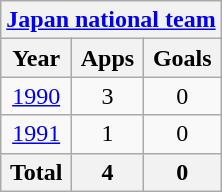<table class="wikitable" style="text-align:center">
<tr>
<th colspan=3><a href='#'>Japan national team</a></th>
</tr>
<tr>
<th>Year</th>
<th>Apps</th>
<th>Goals</th>
</tr>
<tr>
<td><a href='#'>1990</a></td>
<td>3</td>
<td>0</td>
</tr>
<tr>
<td><a href='#'>1991</a></td>
<td>1</td>
<td>0</td>
</tr>
<tr>
<th>Total</th>
<th>4</th>
<th>0</th>
</tr>
</table>
